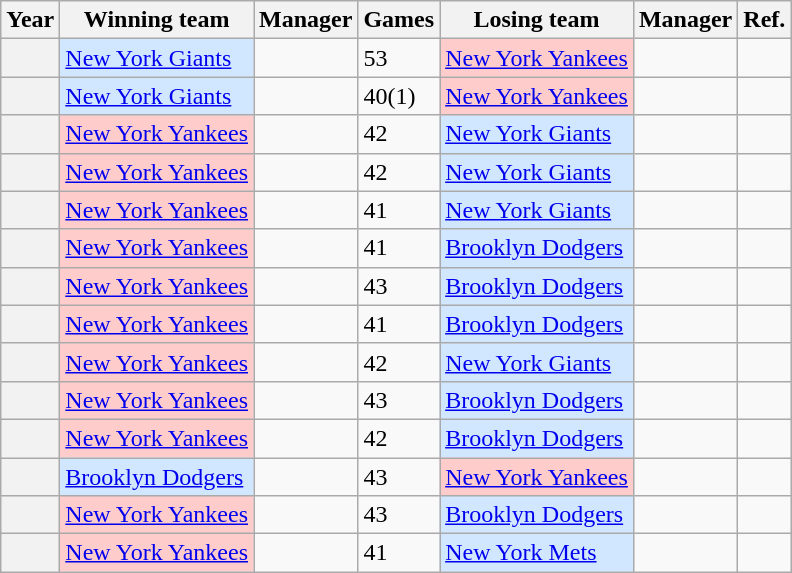<table class="wikitable sortable plainrowheaders">
<tr>
<th scope="col">Year</th>
<th scope="col">Winning team</th>
<th scope="col">Manager</th>
<th scope="col" class="unsortable">Games</th>
<th scope="col">Losing team</th>
<th scope="col">Manager</th>
<th scope="col" class="unsortable">Ref.</th>
</tr>
<tr>
<th scope="row" align=left></th>
<td align=left style="background:#d0e7ff;"><a href='#'>New York Giants</a></td>
<td align=left></td>
<td>53</td>
<td align=left style="background:#fcc;"><a href='#'>New York Yankees</a></td>
<td align=left></td>
<td></td>
</tr>
<tr>
<th scope="row" align=left></th>
<td align=left style="background:#d0e7ff;"><a href='#'>New York Giants</a></td>
<td align=left></td>
<td>40(1)</td>
<td align=left style="background:#fcc;"><a href='#'>New York Yankees</a></td>
<td align=left></td>
<td></td>
</tr>
<tr>
<th scope="row" align=left></th>
<td align=left style="background:#fcc;"><a href='#'>New York Yankees</a></td>
<td align=left></td>
<td>42</td>
<td align=left style="background:#d0e7ff;"><a href='#'>New York Giants</a></td>
<td align=left></td>
<td></td>
</tr>
<tr>
<th scope="row" align=left></th>
<td align=left style="background:#fcc;"><a href='#'>New York Yankees</a></td>
<td align=left></td>
<td>42</td>
<td align=left style="background:#d0e7ff;"><a href='#'>New York Giants</a></td>
<td align=left></td>
<td></td>
</tr>
<tr>
<th scope="row" align=left></th>
<td align=left style="background:#fcc;"><a href='#'>New York Yankees</a></td>
<td align=left></td>
<td>41</td>
<td align=left style="background:#d0e7ff;"><a href='#'>New York Giants</a></td>
<td align=left></td>
<td></td>
</tr>
<tr>
<th scope="row" align=left></th>
<td align=left style="background:#fcc;"><a href='#'>New York Yankees</a></td>
<td align=left></td>
<td>41</td>
<td align=left style="background:#d0e7ff;"><a href='#'>Brooklyn Dodgers</a></td>
<td align=left></td>
<td></td>
</tr>
<tr>
<th scope="row" align=left></th>
<td align=left style="background:#fcc;"><a href='#'>New York Yankees</a></td>
<td align=left></td>
<td>43</td>
<td align=left style="background:#d0e7ff;"><a href='#'>Brooklyn Dodgers</a></td>
<td align=left></td>
<td></td>
</tr>
<tr>
<th scope="row" align=left></th>
<td align=left style="background:#fcc;"><a href='#'>New York Yankees</a></td>
<td align=left></td>
<td>41</td>
<td align=left style="background:#d0e7ff;"><a href='#'>Brooklyn Dodgers</a></td>
<td align=left></td>
<td></td>
</tr>
<tr>
<th scope="row" align=left></th>
<td align=left style="background:#fcc;"><a href='#'>New York Yankees</a></td>
<td align=left></td>
<td>42</td>
<td align=left style="background:#d0e7ff;"><a href='#'>New York Giants</a></td>
<td align=left></td>
<td></td>
</tr>
<tr>
<th scope="row" align=left></th>
<td align=left style="background:#fcc;"><a href='#'>New York Yankees</a></td>
<td align=left></td>
<td>43</td>
<td align=left style="background:#d0e7ff;"><a href='#'>Brooklyn Dodgers</a></td>
<td align=left></td>
<td></td>
</tr>
<tr>
<th scope="row" align=left></th>
<td align=left style="background:#fcc;"><a href='#'>New York Yankees</a></td>
<td align=left></td>
<td>42</td>
<td align=left style="background:#d0e7ff;"><a href='#'>Brooklyn Dodgers</a></td>
<td align=left></td>
<td></td>
</tr>
<tr>
<th scope="row" align=left></th>
<td align=left style="background:#d0e7ff;"><a href='#'>Brooklyn Dodgers</a></td>
<td align=left></td>
<td>43</td>
<td align=left style="background:#fcc;"><a href='#'>New York Yankees</a></td>
<td align=left></td>
<td></td>
</tr>
<tr>
<th scope="row" align=left></th>
<td align=left style="background:#fcc;"><a href='#'>New York Yankees</a></td>
<td align=left></td>
<td>43</td>
<td align=left style="background:#d0e7ff;"><a href='#'>Brooklyn Dodgers</a></td>
<td align=left></td>
<td></td>
</tr>
<tr>
<th scope="row" align=left></th>
<td align=left style="background:#fcc;"><a href='#'>New York Yankees</a></td>
<td align=left></td>
<td>41</td>
<td align=left style="background:#d0e7ff;"><a href='#'>New York Mets</a></td>
<td align=left></td>
<td></td>
</tr>
</table>
